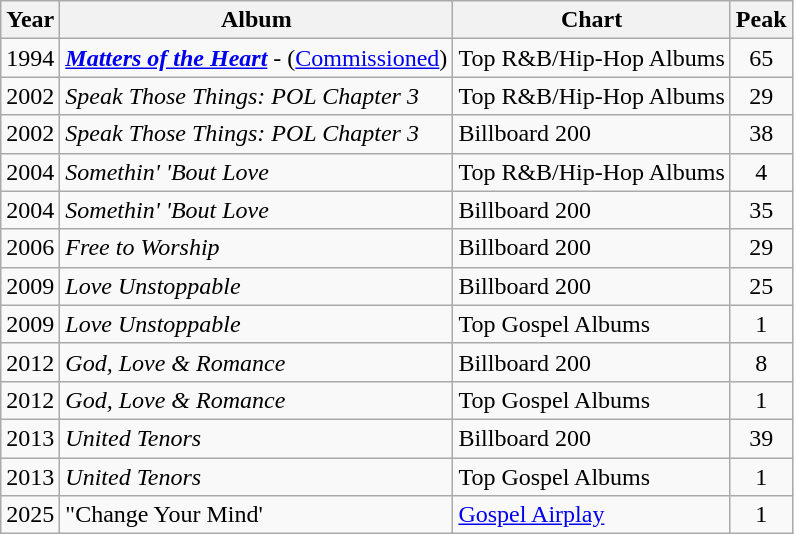<table class="wikitable">
<tr>
<th align="left">Year</th>
<th align="left">Album</th>
<th align="left">Chart</th>
<th align="left">Peak</th>
</tr>
<tr>
<td>1994</td>
<td><strong><em><a href='#'>Matters of the Heart</a></em></strong> - (<a href='#'>Commissioned</a>)</td>
<td>Top R&B/Hip-Hop Albums</td>
<td style="text-align:center;">65</td>
</tr>
<tr>
<td>2002</td>
<td><em>Speak Those Things: POL Chapter 3</em></td>
<td>Top R&B/Hip-Hop Albums</td>
<td style="text-align:center;">29</td>
</tr>
<tr>
<td>2002</td>
<td><em>Speak Those Things: POL Chapter 3</em></td>
<td>Billboard 200</td>
<td style="text-align:center;">38</td>
</tr>
<tr>
<td>2004</td>
<td><em>Somethin' 'Bout Love</em></td>
<td>Top R&B/Hip-Hop Albums</td>
<td style="text-align:center;">4</td>
</tr>
<tr>
<td>2004</td>
<td><em>Somethin' 'Bout Love</em></td>
<td>Billboard 200</td>
<td style="text-align:center;">35</td>
</tr>
<tr>
<td>2006</td>
<td><em>Free to Worship</em></td>
<td>Billboard 200</td>
<td style="text-align:center;">29</td>
</tr>
<tr>
<td>2009</td>
<td><em>Love Unstoppable</em></td>
<td>Billboard 200</td>
<td style="text-align:center;">25</td>
</tr>
<tr>
<td>2009</td>
<td><em>Love Unstoppable</em></td>
<td>Top Gospel Albums</td>
<td style="text-align:center;">1</td>
</tr>
<tr>
<td>2012</td>
<td><em>God, Love & Romance</em></td>
<td>Billboard 200</td>
<td style="text-align:center;">8</td>
</tr>
<tr>
<td>2012</td>
<td><em>God, Love & Romance</em></td>
<td>Top Gospel Albums</td>
<td style="text-align:center;">1</td>
</tr>
<tr>
<td>2013</td>
<td><em>United Tenors</em></td>
<td>Billboard 200</td>
<td style="text-align:center;">39</td>
</tr>
<tr>
<td>2013</td>
<td><em>United Tenors</em></td>
<td>Top Gospel Albums</td>
<td style="text-align:center;">1</td>
</tr>
<tr>
<td>2025</td>
<td>"Change Your Mind'</td>
<td><a href='#'>Gospel Airplay</a></td>
<td style="text-align:center;">1</td>
</tr>
</table>
